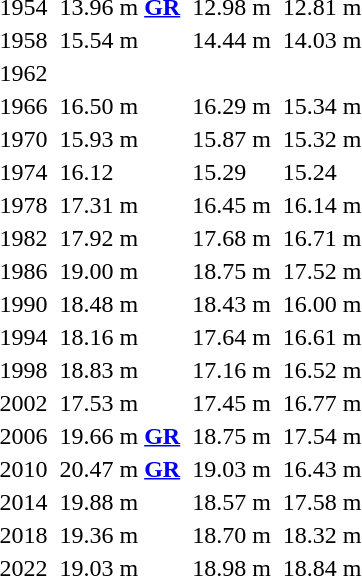<table>
<tr>
<td>1954</td>
<td></td>
<td>13.96 m <strong><a href='#'>GR</a></strong></td>
<td></td>
<td>12.98 m</td>
<td></td>
<td>12.81 m</td>
</tr>
<tr>
<td>1958</td>
<td></td>
<td>15.54 m</td>
<td></td>
<td>14.44 m</td>
<td></td>
<td>14.03 m</td>
</tr>
<tr>
<td>1962</td>
<td></td>
<td></td>
<td></td>
<td></td>
<td></td>
<td></td>
</tr>
<tr>
<td>1966</td>
<td></td>
<td>16.50 m</td>
<td></td>
<td>16.29 m</td>
<td></td>
<td>15.34 m</td>
</tr>
<tr>
<td>1970</td>
<td></td>
<td>15.93 m</td>
<td></td>
<td>15.87 m</td>
<td></td>
<td>15.32 m</td>
</tr>
<tr>
<td>1974</td>
<td></td>
<td>16.12</td>
<td></td>
<td>15.29</td>
<td></td>
<td>15.24</td>
</tr>
<tr>
<td>1978</td>
<td></td>
<td>17.31 m</td>
<td></td>
<td>16.45 m</td>
<td></td>
<td>16.14 m</td>
</tr>
<tr>
<td>1982</td>
<td></td>
<td>17.92 m</td>
<td></td>
<td>17.68 m</td>
<td></td>
<td>16.71 m</td>
</tr>
<tr>
<td>1986</td>
<td></td>
<td>19.00 m</td>
<td></td>
<td>18.75 m</td>
<td></td>
<td>17.52 m</td>
</tr>
<tr>
<td>1990</td>
<td></td>
<td>18.48 m</td>
<td></td>
<td>18.43 m</td>
<td></td>
<td>16.00 m</td>
</tr>
<tr>
<td>1994</td>
<td></td>
<td>18.16 m</td>
<td></td>
<td>17.64 m</td>
<td></td>
<td>16.61 m</td>
</tr>
<tr>
<td>1998</td>
<td></td>
<td>18.83 m</td>
<td></td>
<td>17.16 m</td>
<td></td>
<td>16.52 m</td>
</tr>
<tr>
<td>2002<br></td>
<td></td>
<td>17.53 m</td>
<td></td>
<td>17.45 m</td>
<td></td>
<td>16.77 m</td>
</tr>
<tr>
<td>2006<br></td>
<td></td>
<td>19.66 m <strong><a href='#'>GR</a></strong></td>
<td></td>
<td>18.75 m</td>
<td></td>
<td>17.54 m</td>
</tr>
<tr>
<td>2010<br></td>
<td></td>
<td>20.47 m <strong><a href='#'>GR</a></strong></td>
<td></td>
<td>19.03 m</td>
<td></td>
<td>16.43 m</td>
</tr>
<tr>
<td>2014<br></td>
<td></td>
<td>19.88 m</td>
<td></td>
<td>18.57 m</td>
<td></td>
<td>17.58 m</td>
</tr>
<tr>
<td>2018<br></td>
<td></td>
<td>19.36 m</td>
<td></td>
<td>18.70 m</td>
<td></td>
<td>18.32 m</td>
</tr>
<tr>
<td>2022<br></td>
<td></td>
<td>19.03 m</td>
<td></td>
<td>18.98 m</td>
<td></td>
<td>18.84 m</td>
</tr>
</table>
